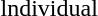<table>
<tr>
<td>lndividual<br></td>
<td></td>
<td></td>
<td></td>
</tr>
</table>
